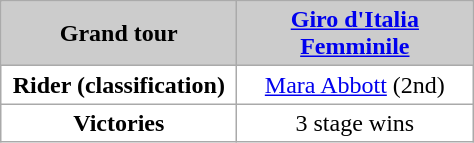<table class="wikitable" style="background-color:#ffffff; text-align:center;">
<tr ---->
<th scope="row" style="background-color:#CCCCCC; text-align:center; width:150px;">Grand tour</th>
<th scope="col" style="background-color:#CCCCCC; width:150px;"><a href='#'>Giro d'Italia Femminile</a></th>
</tr>
<tr>
<th scope="row" style="background-color:#ffffff; text-align:center;">Rider (classification)</th>
<td><a href='#'>Mara Abbott</a> (2nd)</td>
</tr>
<tr>
<th scope="row" style="background-color:#ffffff; text-align:center;">Victories</th>
<td>3 stage wins</td>
</tr>
</table>
